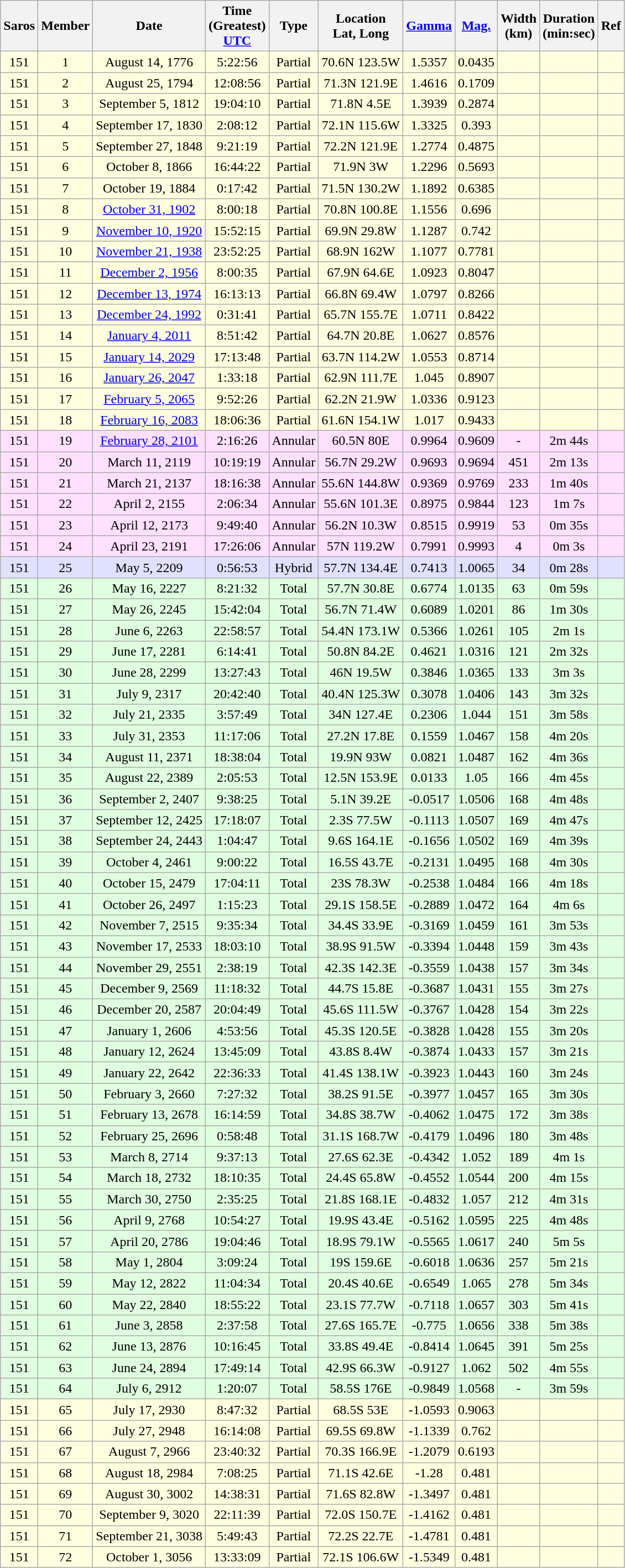<table class=wikitable>
<tr align=center>
<th>Saros</th>
<th>Member</th>
<th>Date</th>
<th>Time<br>(Greatest)<br><a href='#'>UTC</a></th>
<th>Type</th>
<th>Location<br>Lat, Long</th>
<th><a href='#'>Gamma</a></th>
<th><a href='#'>Mag.</a></th>
<th>Width<br>(km)</th>
<th>Duration<br>(min:sec)</th>
<th>Ref</th>
</tr>
<tr align=center bgcolor=#ffffe0>
<td>151</td>
<td>1</td>
<td>August 14, 1776</td>
<td>5:22:56</td>
<td>Partial</td>
<td>70.6N 123.5W</td>
<td>1.5357</td>
<td>0.0435</td>
<td></td>
<td></td>
<td></td>
</tr>
<tr align=center bgcolor=#ffffe0>
<td>151</td>
<td>2</td>
<td>August 25, 1794</td>
<td>12:08:56</td>
<td>Partial</td>
<td>71.3N 121.9E</td>
<td>1.4616</td>
<td>0.1709</td>
<td></td>
<td></td>
<td></td>
</tr>
<tr align=center bgcolor=#ffffe0>
<td>151</td>
<td>3</td>
<td>September 5, 1812</td>
<td>19:04:10</td>
<td>Partial</td>
<td>71.8N 4.5E</td>
<td>1.3939</td>
<td>0.2874</td>
<td></td>
<td></td>
<td></td>
</tr>
<tr align=center bgcolor=#ffffe0>
<td>151</td>
<td>4</td>
<td>September 17, 1830</td>
<td>2:08:12</td>
<td>Partial</td>
<td>72.1N 115.6W</td>
<td>1.3325</td>
<td>0.393</td>
<td></td>
<td></td>
<td></td>
</tr>
<tr align=center bgcolor=#ffffe0>
<td>151</td>
<td>5</td>
<td>September 27, 1848</td>
<td>9:21:19</td>
<td>Partial</td>
<td>72.2N 121.9E</td>
<td>1.2774</td>
<td>0.4875</td>
<td></td>
<td></td>
<td></td>
</tr>
<tr align=center bgcolor=#ffffe0>
<td>151</td>
<td>6</td>
<td>October 8, 1866</td>
<td>16:44:22</td>
<td>Partial</td>
<td>71.9N 3W</td>
<td>1.2296</td>
<td>0.5693</td>
<td></td>
<td></td>
<td></td>
</tr>
<tr align=center bgcolor=#ffffe0>
<td>151</td>
<td>7</td>
<td>October 19, 1884</td>
<td>0:17:42</td>
<td>Partial</td>
<td>71.5N 130.2W</td>
<td>1.1892</td>
<td>0.6385</td>
<td></td>
<td></td>
<td></td>
</tr>
<tr align=center bgcolor=#ffffe0>
<td>151</td>
<td>8</td>
<td><a href='#'>October 31, 1902</a></td>
<td>8:00:18</td>
<td>Partial</td>
<td>70.8N 100.8E</td>
<td>1.1556</td>
<td>0.696</td>
<td></td>
<td></td>
<td></td>
</tr>
<tr align=center bgcolor=#ffffe0>
<td>151</td>
<td>9</td>
<td><a href='#'>November 10, 1920</a></td>
<td>15:52:15</td>
<td>Partial</td>
<td>69.9N 29.8W</td>
<td>1.1287</td>
<td>0.742</td>
<td></td>
<td></td>
<td></td>
</tr>
<tr align=center bgcolor=#ffffe0>
<td>151</td>
<td>10</td>
<td><a href='#'>November 21, 1938</a></td>
<td>23:52:25</td>
<td>Partial</td>
<td>68.9N 162W</td>
<td>1.1077</td>
<td>0.7781</td>
<td></td>
<td></td>
<td></td>
</tr>
<tr align=center bgcolor=#ffffe0>
<td>151</td>
<td>11</td>
<td><a href='#'>December 2, 1956</a></td>
<td>8:00:35</td>
<td>Partial</td>
<td>67.9N 64.6E</td>
<td>1.0923</td>
<td>0.8047</td>
<td></td>
<td></td>
<td></td>
</tr>
<tr align=center bgcolor=#ffffe0>
<td>151</td>
<td>12</td>
<td><a href='#'>December 13, 1974</a></td>
<td>16:13:13</td>
<td>Partial</td>
<td>66.8N 69.4W</td>
<td>1.0797</td>
<td>0.8266</td>
<td></td>
<td></td>
<td></td>
</tr>
<tr align=center bgcolor=#ffffe0>
<td>151</td>
<td>13</td>
<td><a href='#'>December 24, 1992</a></td>
<td>0:31:41</td>
<td>Partial</td>
<td>65.7N 155.7E</td>
<td>1.0711</td>
<td>0.8422</td>
<td></td>
<td></td>
<td></td>
</tr>
<tr align=center bgcolor=#ffffe0>
<td>151</td>
<td>14</td>
<td><a href='#'>January 4, 2011</a></td>
<td>8:51:42</td>
<td>Partial</td>
<td>64.7N 20.8E</td>
<td>1.0627</td>
<td>0.8576</td>
<td></td>
<td></td>
<td></td>
</tr>
<tr align=center bgcolor=#ffffe0>
<td>151</td>
<td>15</td>
<td><a href='#'>January 14, 2029</a></td>
<td>17:13:48</td>
<td>Partial</td>
<td>63.7N 114.2W</td>
<td>1.0553</td>
<td>0.8714</td>
<td></td>
<td></td>
<td></td>
</tr>
<tr align=center bgcolor=#ffffe0>
<td>151</td>
<td>16</td>
<td><a href='#'>January 26, 2047</a></td>
<td>1:33:18</td>
<td>Partial</td>
<td>62.9N 111.7E</td>
<td>1.045</td>
<td>0.8907</td>
<td></td>
<td></td>
<td></td>
</tr>
<tr align=center bgcolor=#ffffe0>
<td>151</td>
<td>17</td>
<td><a href='#'>February 5, 2065</a></td>
<td>9:52:26</td>
<td>Partial</td>
<td>62.2N 21.9W</td>
<td>1.0336</td>
<td>0.9123</td>
<td></td>
<td></td>
<td></td>
</tr>
<tr align=center bgcolor=#ffffe0>
<td>151</td>
<td>18</td>
<td><a href='#'>February 16, 2083</a></td>
<td>18:06:36</td>
<td>Partial</td>
<td>61.6N 154.1W</td>
<td>1.017</td>
<td>0.9433</td>
<td></td>
<td></td>
<td></td>
</tr>
<tr align=center bgcolor=#ffe0ff>
<td>151</td>
<td>19</td>
<td><a href='#'>February 28, 2101</a></td>
<td>2:16:26</td>
<td>Annular</td>
<td>60.5N 80E</td>
<td>0.9964</td>
<td>0.9609</td>
<td>-</td>
<td>2m 44s</td>
<td></td>
</tr>
<tr align=center bgcolor=#ffe0ff>
<td>151</td>
<td>20</td>
<td>March 11, 2119</td>
<td>10:19:19</td>
<td>Annular</td>
<td>56.7N 29.2W</td>
<td>0.9693</td>
<td>0.9694</td>
<td>451</td>
<td>2m 13s</td>
<td></td>
</tr>
<tr align=center bgcolor=#ffe0ff>
<td>151</td>
<td>21</td>
<td>March 21, 2137</td>
<td>18:16:38</td>
<td>Annular</td>
<td>55.6N 144.8W</td>
<td>0.9369</td>
<td>0.9769</td>
<td>233</td>
<td>1m 40s</td>
<td></td>
</tr>
<tr align=center bgcolor=#ffe0ff>
<td>151</td>
<td>22</td>
<td>April 2, 2155</td>
<td>2:06:34</td>
<td>Annular</td>
<td>55.6N 101.3E</td>
<td>0.8975</td>
<td>0.9844</td>
<td>123</td>
<td>1m 7s</td>
<td></td>
</tr>
<tr align=center bgcolor=#ffe0ff>
<td>151</td>
<td>23</td>
<td>April 12, 2173</td>
<td>9:49:40</td>
<td>Annular</td>
<td>56.2N 10.3W</td>
<td>0.8515</td>
<td>0.9919</td>
<td>53</td>
<td>0m 35s</td>
<td></td>
</tr>
<tr align=center bgcolor=#ffe0ff>
<td>151</td>
<td>24</td>
<td>April 23, 2191</td>
<td>17:26:06</td>
<td>Annular</td>
<td>57N 119.2W</td>
<td>0.7991</td>
<td>0.9993</td>
<td>4</td>
<td>0m 3s</td>
<td></td>
</tr>
<tr align=center bgcolor=#e0e0ff>
<td>151</td>
<td>25</td>
<td>May 5, 2209</td>
<td>0:56:53</td>
<td>Hybrid</td>
<td>57.7N 134.4E</td>
<td>0.7413</td>
<td>1.0065</td>
<td>34</td>
<td>0m 28s</td>
<td></td>
</tr>
<tr align=center bgcolor=#e0ffe0>
<td>151</td>
<td>26</td>
<td>May 16, 2227</td>
<td>8:21:32</td>
<td>Total</td>
<td>57.7N 30.8E</td>
<td>0.6774</td>
<td>1.0135</td>
<td>63</td>
<td>0m 59s</td>
<td></td>
</tr>
<tr align=center bgcolor=#e0ffe0>
<td>151</td>
<td>27</td>
<td>May 26, 2245</td>
<td>15:42:04</td>
<td>Total</td>
<td>56.7N 71.4W</td>
<td>0.6089</td>
<td>1.0201</td>
<td>86</td>
<td>1m 30s</td>
<td></td>
</tr>
<tr align=center bgcolor=#e0ffe0>
<td>151</td>
<td>28</td>
<td>June 6, 2263</td>
<td>22:58:57</td>
<td>Total</td>
<td>54.4N 173.1W</td>
<td>0.5366</td>
<td>1.0261</td>
<td>105</td>
<td>2m 1s</td>
<td></td>
</tr>
<tr align=center bgcolor=#e0ffe0>
<td>151</td>
<td>29</td>
<td>June 17, 2281</td>
<td>6:14:41</td>
<td>Total</td>
<td>50.8N 84.2E</td>
<td>0.4621</td>
<td>1.0316</td>
<td>121</td>
<td>2m 32s</td>
<td></td>
</tr>
<tr align=center bgcolor=#e0ffe0>
<td>151</td>
<td>30</td>
<td>June 28, 2299</td>
<td>13:27:43</td>
<td>Total</td>
<td>46N 19.5W</td>
<td>0.3846</td>
<td>1.0365</td>
<td>133</td>
<td>3m 3s</td>
<td></td>
</tr>
<tr align=center bgcolor=#e0ffe0>
<td>151</td>
<td>31</td>
<td>July 9, 2317</td>
<td>20:42:40</td>
<td>Total</td>
<td>40.4N 125.3W</td>
<td>0.3078</td>
<td>1.0406</td>
<td>143</td>
<td>3m 32s</td>
<td></td>
</tr>
<tr align=center bgcolor=#e0ffe0>
<td>151</td>
<td>32</td>
<td>July 21, 2335</td>
<td>3:57:49</td>
<td>Total</td>
<td>34N 127.4E</td>
<td>0.2306</td>
<td>1.044</td>
<td>151</td>
<td>3m 58s</td>
<td></td>
</tr>
<tr align=center bgcolor=#e0ffe0>
<td>151</td>
<td>33</td>
<td>July 31, 2353</td>
<td>11:17:06</td>
<td>Total</td>
<td>27.2N 17.8E</td>
<td>0.1559</td>
<td>1.0467</td>
<td>158</td>
<td>4m 20s</td>
<td></td>
</tr>
<tr align=center bgcolor=#e0ffe0>
<td>151</td>
<td>34</td>
<td>August 11, 2371</td>
<td>18:38:04</td>
<td>Total</td>
<td>19.9N 93W</td>
<td>0.0821</td>
<td>1.0487</td>
<td>162</td>
<td>4m 36s</td>
<td></td>
</tr>
<tr align=center bgcolor=#e0ffe0>
<td>151</td>
<td>35</td>
<td>August 22, 2389</td>
<td>2:05:53</td>
<td>Total</td>
<td>12.5N 153.9E</td>
<td>0.0133</td>
<td>1.05</td>
<td>166</td>
<td>4m 45s</td>
<td></td>
</tr>
<tr align=center bgcolor=#e0ffe0>
<td>151</td>
<td>36</td>
<td>September 2, 2407</td>
<td>9:38:25</td>
<td>Total</td>
<td>5.1N 39.2E</td>
<td>-0.0517</td>
<td>1.0506</td>
<td>168</td>
<td>4m 48s</td>
<td></td>
</tr>
<tr align=center bgcolor=#e0ffe0>
<td>151</td>
<td>37</td>
<td>September 12, 2425</td>
<td>17:18:07</td>
<td>Total</td>
<td>2.3S 77.5W</td>
<td>-0.1113</td>
<td>1.0507</td>
<td>169</td>
<td>4m 47s</td>
<td></td>
</tr>
<tr align=center bgcolor=#e0ffe0>
<td>151</td>
<td>38</td>
<td>September 24, 2443</td>
<td>1:04:47</td>
<td>Total</td>
<td>9.6S 164.1E</td>
<td>-0.1656</td>
<td>1.0502</td>
<td>169</td>
<td>4m 39s</td>
<td></td>
</tr>
<tr align=center bgcolor=#e0ffe0>
<td>151</td>
<td>39</td>
<td>October 4, 2461</td>
<td>9:00:22</td>
<td>Total</td>
<td>16.5S 43.7E</td>
<td>-0.2131</td>
<td>1.0495</td>
<td>168</td>
<td>4m 30s</td>
<td></td>
</tr>
<tr align=center bgcolor=#e0ffe0>
<td>151</td>
<td>40</td>
<td>October 15, 2479</td>
<td>17:04:11</td>
<td>Total</td>
<td>23S 78.3W</td>
<td>-0.2538</td>
<td>1.0484</td>
<td>166</td>
<td>4m 18s</td>
<td></td>
</tr>
<tr align=center bgcolor=#e0ffe0>
<td>151</td>
<td>41</td>
<td>October 26, 2497</td>
<td>1:15:23</td>
<td>Total</td>
<td>29.1S 158.5E</td>
<td>-0.2889</td>
<td>1.0472</td>
<td>164</td>
<td>4m 6s</td>
<td></td>
</tr>
<tr align=center bgcolor=#e0ffe0>
<td>151</td>
<td>42</td>
<td>November 7, 2515</td>
<td>9:35:34</td>
<td>Total</td>
<td>34.4S 33.9E</td>
<td>-0.3169</td>
<td>1.0459</td>
<td>161</td>
<td>3m 53s</td>
<td></td>
</tr>
<tr align=center bgcolor=#e0ffe0>
<td>151</td>
<td>43</td>
<td>November 17, 2533</td>
<td>18:03:10</td>
<td>Total</td>
<td>38.9S 91.5W</td>
<td>-0.3394</td>
<td>1.0448</td>
<td>159</td>
<td>3m 43s</td>
<td></td>
</tr>
<tr align=center bgcolor=#e0ffe0>
<td>151</td>
<td>44</td>
<td>November 29, 2551</td>
<td>2:38:19</td>
<td>Total</td>
<td>42.3S 142.3E</td>
<td>-0.3559</td>
<td>1.0438</td>
<td>157</td>
<td>3m 34s</td>
<td></td>
</tr>
<tr align=center bgcolor=#e0ffe0>
<td>151</td>
<td>45</td>
<td>December 9, 2569</td>
<td>11:18:32</td>
<td>Total</td>
<td>44.7S 15.8E</td>
<td>-0.3687</td>
<td>1.0431</td>
<td>155</td>
<td>3m 27s</td>
<td></td>
</tr>
<tr align=center bgcolor=#e0ffe0>
<td>151</td>
<td>46</td>
<td>December 20, 2587</td>
<td>20:04:49</td>
<td>Total</td>
<td>45.6S 111.5W</td>
<td>-0.3767</td>
<td>1.0428</td>
<td>154</td>
<td>3m 22s</td>
<td></td>
</tr>
<tr align=center bgcolor=#e0ffe0>
<td>151</td>
<td>47</td>
<td>January 1, 2606</td>
<td>4:53:56</td>
<td>Total</td>
<td>45.3S 120.5E</td>
<td>-0.3828</td>
<td>1.0428</td>
<td>155</td>
<td>3m 20s</td>
<td></td>
</tr>
<tr align=center bgcolor=#e0ffe0>
<td>151</td>
<td>48</td>
<td>January 12, 2624</td>
<td>13:45:09</td>
<td>Total</td>
<td>43.8S 8.4W</td>
<td>-0.3874</td>
<td>1.0433</td>
<td>157</td>
<td>3m 21s</td>
<td></td>
</tr>
<tr align=center bgcolor=#e0ffe0>
<td>151</td>
<td>49</td>
<td>January 22, 2642</td>
<td>22:36:33</td>
<td>Total</td>
<td>41.4S 138.1W</td>
<td>-0.3923</td>
<td>1.0443</td>
<td>160</td>
<td>3m 24s</td>
<td></td>
</tr>
<tr align=center bgcolor=#e0ffe0>
<td>151</td>
<td>50</td>
<td>February 3, 2660</td>
<td>7:27:32</td>
<td>Total</td>
<td>38.2S 91.5E</td>
<td>-0.3977</td>
<td>1.0457</td>
<td>165</td>
<td>3m 30s</td>
<td></td>
</tr>
<tr align=center bgcolor=#e0ffe0>
<td>151</td>
<td>51</td>
<td>February 13, 2678</td>
<td>16:14:59</td>
<td>Total</td>
<td>34.8S 38.7W</td>
<td>-0.4062</td>
<td>1.0475</td>
<td>172</td>
<td>3m 38s</td>
<td></td>
</tr>
<tr align=center bgcolor=#e0ffe0>
<td>151</td>
<td>52</td>
<td>February 25, 2696</td>
<td>0:58:48</td>
<td>Total</td>
<td>31.1S 168.7W</td>
<td>-0.4179</td>
<td>1.0496</td>
<td>180</td>
<td>3m 48s</td>
<td></td>
</tr>
<tr align=center bgcolor=#e0ffe0>
<td>151</td>
<td>53</td>
<td>March 8, 2714</td>
<td>9:37:13</td>
<td>Total</td>
<td>27.6S 62.3E</td>
<td>-0.4342</td>
<td>1.052</td>
<td>189</td>
<td>4m 1s</td>
<td></td>
</tr>
<tr align=center bgcolor=#e0ffe0>
<td>151</td>
<td>54</td>
<td>March 18, 2732</td>
<td>18:10:35</td>
<td>Total</td>
<td>24.4S 65.8W</td>
<td>-0.4552</td>
<td>1.0544</td>
<td>200</td>
<td>4m 15s</td>
<td></td>
</tr>
<tr align=center bgcolor=#e0ffe0>
<td>151</td>
<td>55</td>
<td>March 30, 2750</td>
<td>2:35:25</td>
<td>Total</td>
<td>21.8S 168.1E</td>
<td>-0.4832</td>
<td>1.057</td>
<td>212</td>
<td>4m 31s</td>
<td></td>
</tr>
<tr align=center bgcolor=#e0ffe0>
<td>151</td>
<td>56</td>
<td>April 9, 2768</td>
<td>10:54:27</td>
<td>Total</td>
<td>19.9S 43.4E</td>
<td>-0.5162</td>
<td>1.0595</td>
<td>225</td>
<td>4m 48s</td>
<td></td>
</tr>
<tr align=center bgcolor=#e0ffe0>
<td>151</td>
<td>57</td>
<td>April 20, 2786</td>
<td>19:04:46</td>
<td>Total</td>
<td>18.9S 79.1W</td>
<td>-0.5565</td>
<td>1.0617</td>
<td>240</td>
<td>5m 5s</td>
<td></td>
</tr>
<tr align=center bgcolor=#e0ffe0>
<td>151</td>
<td>58</td>
<td>May 1, 2804</td>
<td>3:09:24</td>
<td>Total</td>
<td>19S 159.6E</td>
<td>-0.6018</td>
<td>1.0636</td>
<td>257</td>
<td>5m 21s</td>
<td></td>
</tr>
<tr align=center bgcolor=#e0ffe0>
<td>151</td>
<td>59</td>
<td>May 12, 2822</td>
<td>11:04:34</td>
<td>Total</td>
<td>20.4S 40.6E</td>
<td>-0.6549</td>
<td>1.065</td>
<td>278</td>
<td>5m 34s</td>
<td></td>
</tr>
<tr align=center bgcolor=#e0ffe0>
<td>151</td>
<td>60</td>
<td>May 22, 2840</td>
<td>18:55:22</td>
<td>Total</td>
<td>23.1S 77.7W</td>
<td>-0.7118</td>
<td>1.0657</td>
<td>303</td>
<td>5m 41s</td>
<td></td>
</tr>
<tr align=center bgcolor=#e0ffe0>
<td>151</td>
<td>61</td>
<td>June 3, 2858</td>
<td>2:37:58</td>
<td>Total</td>
<td>27.6S 165.7E</td>
<td>-0.775</td>
<td>1.0656</td>
<td>338</td>
<td>5m 38s</td>
<td></td>
</tr>
<tr align=center bgcolor=#e0ffe0>
<td>151</td>
<td>62</td>
<td>June 13, 2876</td>
<td>10:16:45</td>
<td>Total</td>
<td>33.8S 49.4E</td>
<td>-0.8414</td>
<td>1.0645</td>
<td>391</td>
<td>5m 25s</td>
<td></td>
</tr>
<tr align=center bgcolor=#e0ffe0>
<td>151</td>
<td>63</td>
<td>June 24, 2894</td>
<td>17:49:14</td>
<td>Total</td>
<td>42.9S 66.3W</td>
<td>-0.9127</td>
<td>1.062</td>
<td>502</td>
<td>4m 55s</td>
<td></td>
</tr>
<tr align=center bgcolor=#e0ffe0>
<td>151</td>
<td>64</td>
<td>July 6, 2912</td>
<td>1:20:07</td>
<td>Total</td>
<td>58.5S 176E</td>
<td>-0.9849</td>
<td>1.0568</td>
<td>-</td>
<td>3m 59s</td>
<td></td>
</tr>
<tr align=center bgcolor=#ffffe0>
<td>151</td>
<td>65</td>
<td>July 17, 2930</td>
<td>8:47:32</td>
<td>Partial</td>
<td>68.5S 53E</td>
<td>-1.0593</td>
<td>0.9063</td>
<td></td>
<td></td>
<td></td>
</tr>
<tr align=center bgcolor=#ffffe0>
<td>151</td>
<td>66</td>
<td>July 27, 2948</td>
<td>16:14:08</td>
<td>Partial</td>
<td>69.5S 69.8W</td>
<td>-1.1339</td>
<td>0.762</td>
<td></td>
<td></td>
<td></td>
</tr>
<tr align=center bgcolor=#ffffe0>
<td>151</td>
<td>67</td>
<td>August 7, 2966</td>
<td>23:40:32</td>
<td>Partial</td>
<td>70.3S 166.9E</td>
<td>-1.2079</td>
<td>0.6193</td>
<td></td>
<td></td>
<td></td>
</tr>
<tr align=center bgcolor=#ffffe0>
<td>151</td>
<td>68</td>
<td>August 18, 2984</td>
<td>7:08:25</td>
<td>Partial</td>
<td>71.1S 42.6E</td>
<td>-1.28</td>
<td>0.481</td>
<td></td>
<td></td>
<td></td>
</tr>
<tr align=center bgcolor=#ffffe0>
<td>151</td>
<td>69</td>
<td>August 30, 3002</td>
<td>14:38:31</td>
<td>Partial</td>
<td>71.6S 82.8W</td>
<td>-1.3497</td>
<td>0.481</td>
<td></td>
<td></td>
<td></td>
</tr>
<tr align=center bgcolor=#ffffe0>
<td>151</td>
<td>70</td>
<td>September 9, 3020</td>
<td>22:11:39</td>
<td>Partial</td>
<td>72.0S 150.7E</td>
<td>-1.4162</td>
<td>0.481</td>
<td></td>
<td></td>
<td></td>
</tr>
<tr align=center bgcolor=#ffffe0>
<td>151</td>
<td>71</td>
<td>September 21, 3038</td>
<td>5:49:43</td>
<td>Partial</td>
<td>72.2S 22.7E</td>
<td>-1.4781</td>
<td>0.481</td>
<td></td>
<td></td>
<td></td>
</tr>
<tr align=center bgcolor=#ffffe0>
<td>151</td>
<td>72</td>
<td>October 1, 3056</td>
<td>13:33:09</td>
<td>Partial</td>
<td>72.1S 106.6W</td>
<td>-1.5349</td>
<td>0.481</td>
<td></td>
<td></td>
<td></td>
</tr>
</table>
